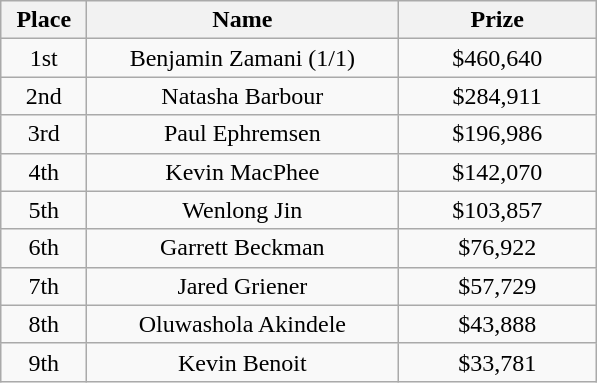<table class="wikitable">
<tr>
<th width="50">Place</th>
<th width="200">Name</th>
<th width="125">Prize</th>
</tr>
<tr>
<td align = "center">1st</td>
<td align = "center">Benjamin Zamani (1/1)</td>
<td align = "center">$460,640</td>
</tr>
<tr>
<td align = "center">2nd</td>
<td align = "center">Natasha Barbour</td>
<td align = "center">$284,911</td>
</tr>
<tr>
<td align = "center">3rd</td>
<td align = "center">Paul Ephremsen</td>
<td align = "center">$196,986</td>
</tr>
<tr>
<td align = "center">4th</td>
<td align = "center">Kevin MacPhee</td>
<td align = "center">$142,070</td>
</tr>
<tr>
<td align = "center">5th</td>
<td align = "center">Wenlong Jin</td>
<td align = "center">$103,857</td>
</tr>
<tr>
<td align = "center">6th</td>
<td align = "center">Garrett Beckman</td>
<td align = "center">$76,922</td>
</tr>
<tr>
<td align = "center">7th</td>
<td align = "center">Jared Griener</td>
<td align = "center">$57,729</td>
</tr>
<tr>
<td align = "center">8th</td>
<td align = "center">Oluwashola Akindele</td>
<td align = "center">$43,888</td>
</tr>
<tr>
<td align = "center">9th</td>
<td align = "center">Kevin Benoit</td>
<td align = "center">$33,781</td>
</tr>
</table>
